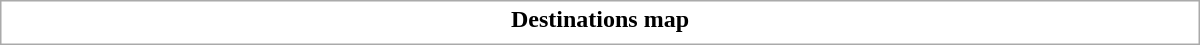<table class="collapsible collapsed" style="border:1px #aaa solid; width:50em; margin:0.2em auto">
<tr>
<th>Destinations map</th>
</tr>
<tr>
<td></td>
</tr>
</table>
